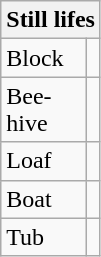<table class="wikitable">
<tr>
<th colspan="2">Still lifes</th>
</tr>
<tr>
<td>Block</td>
<td></td>
</tr>
<tr>
<td>Bee-<br>hive</td>
<td></td>
</tr>
<tr>
<td>Loaf</td>
<td></td>
</tr>
<tr>
<td>Boat</td>
<td></td>
</tr>
<tr>
<td>Tub</td>
<td></td>
</tr>
</table>
